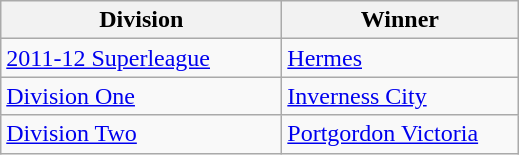<table class="wikitable">
<tr>
<th width=180>Division</th>
<th width=150>Winner</th>
</tr>
<tr>
<td><a href='#'>2011-12 Superleague</a></td>
<td><a href='#'>Hermes</a></td>
</tr>
<tr>
<td><a href='#'>Division One</a></td>
<td><a href='#'>Inverness City</a></td>
</tr>
<tr>
<td><a href='#'>Division Two</a></td>
<td><a href='#'>Portgordon Victoria</a></td>
</tr>
</table>
